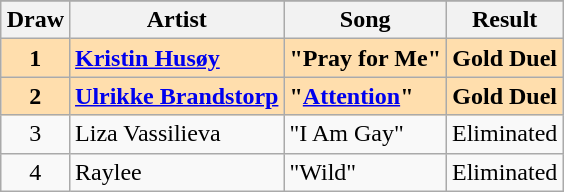<table class="sortable wikitable" style="margin: 1em auto 1em auto; text-align:center;">
<tr>
</tr>
<tr>
<th>Draw</th>
<th>Artist</th>
<th>Song</th>
<th>Result</th>
</tr>
<tr style="font-weight:bold; background:navajowhite;">
<td>1</td>
<td style="text-align:left;"><a href='#'>Kristin Husøy</a></td>
<td style="text-align:left;">"Pray for Me"</td>
<td>Gold Duel</td>
</tr>
<tr style="font-weight:bold; background:navajowhite;">
<td>2</td>
<td style="text-align:left;"><a href='#'>Ulrikke Brandstorp</a></td>
<td style="text-align:left;">"<a href='#'>Attention</a>"</td>
<td>Gold Duel</td>
</tr>
<tr>
<td>3</td>
<td style="text-align:left;">Liza Vassilieva</td>
<td style="text-align:left;">"I Am Gay"</td>
<td>Eliminated</td>
</tr>
<tr>
<td>4</td>
<td style="text-align:left;">Raylee</td>
<td style="text-align:left;">"Wild"</td>
<td>Eliminated</td>
</tr>
</table>
